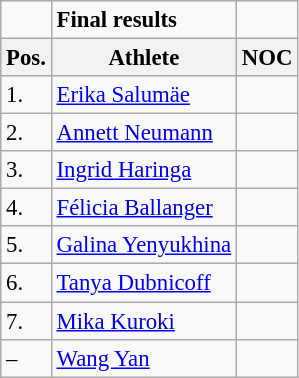<table class="wikitable" style="font-size:95%;">
<tr>
<td></td>
<td><strong>Final results</strong></td>
</tr>
<tr>
<th>Pos.</th>
<th>Athlete</th>
<th>NOC</th>
</tr>
<tr>
<td>1.</td>
<td><a href='#'>Erika Salumäe</a></td>
<td></td>
</tr>
<tr>
<td>2.</td>
<td><a href='#'>Annett Neumann</a></td>
<td></td>
</tr>
<tr>
<td>3.</td>
<td><a href='#'>Ingrid Haringa</a></td>
<td></td>
</tr>
<tr>
<td>4.</td>
<td><a href='#'>Félicia Ballanger</a></td>
<td></td>
</tr>
<tr>
<td>5.</td>
<td><a href='#'>Galina Yenyukhina</a></td>
<td></td>
</tr>
<tr>
<td>6.</td>
<td><a href='#'>Tanya Dubnicoff</a></td>
<td></td>
</tr>
<tr>
<td>7.</td>
<td><a href='#'>Mika Kuroki</a></td>
<td></td>
</tr>
<tr>
<td>–</td>
<td><a href='#'>Wang Yan</a></td>
<td></td>
</tr>
</table>
